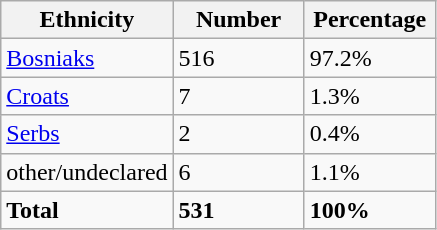<table class="wikitable">
<tr>
<th width="100px">Ethnicity</th>
<th width="80px">Number</th>
<th width="80px">Percentage</th>
</tr>
<tr>
<td><a href='#'>Bosniaks</a></td>
<td>516</td>
<td>97.2%</td>
</tr>
<tr>
<td><a href='#'>Croats</a></td>
<td>7</td>
<td>1.3%</td>
</tr>
<tr>
<td><a href='#'>Serbs</a></td>
<td>2</td>
<td>0.4%</td>
</tr>
<tr>
<td>other/undeclared</td>
<td>6</td>
<td>1.1%</td>
</tr>
<tr>
<td><strong>Total</strong></td>
<td><strong>531</strong></td>
<td><strong>100%</strong></td>
</tr>
</table>
